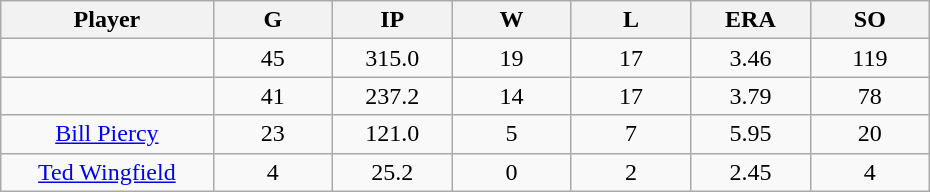<table class="wikitable sortable">
<tr>
<th bgcolor="#DDDDFF" width="16%">Player</th>
<th bgcolor="#DDDDFF" width="9%">G</th>
<th bgcolor="#DDDDFF" width="9%">IP</th>
<th bgcolor="#DDDDFF" width="9%">W</th>
<th bgcolor="#DDDDFF" width="9%">L</th>
<th bgcolor="#DDDDFF" width="9%">ERA</th>
<th bgcolor="#DDDDFF" width="9%">SO</th>
</tr>
<tr align="center">
<td></td>
<td>45</td>
<td>315.0</td>
<td>19</td>
<td>17</td>
<td>3.46</td>
<td>119</td>
</tr>
<tr align="center">
<td></td>
<td>41</td>
<td>237.2</td>
<td>14</td>
<td>17</td>
<td>3.79</td>
<td>78</td>
</tr>
<tr align="center">
<td><a href='#'>Bill Piercy</a></td>
<td>23</td>
<td>121.0</td>
<td>5</td>
<td>7</td>
<td>5.95</td>
<td>20</td>
</tr>
<tr align=center>
<td><a href='#'>Ted Wingfield</a></td>
<td>4</td>
<td>25.2</td>
<td>0</td>
<td>2</td>
<td>2.45</td>
<td>4</td>
</tr>
</table>
